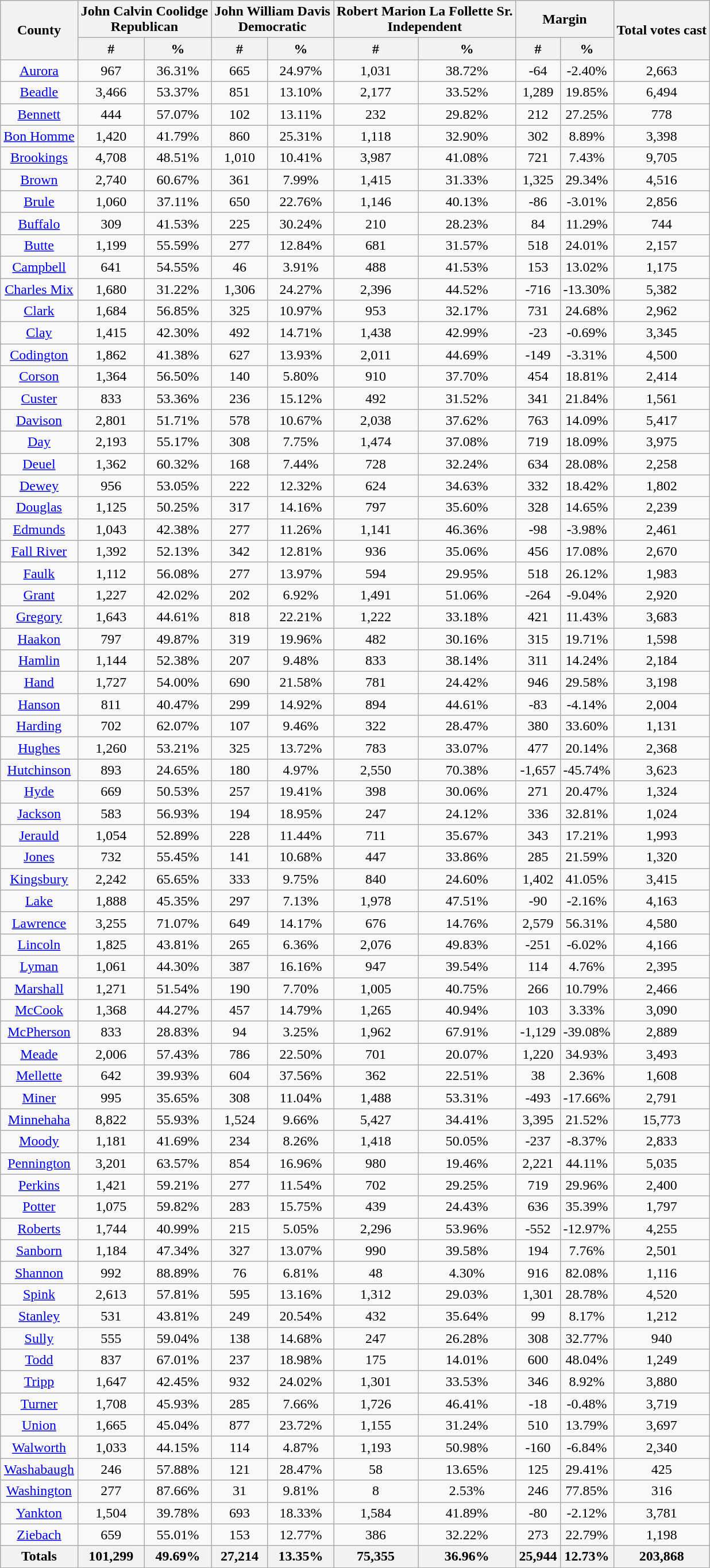<table class="wikitable sortable">
<tr>
<th rowspan="2" style="text-align:center;">County</th>
<th colspan="2" style="text-align:center;">John Calvin Coolidge<br>Republican</th>
<th colspan="2" style="text-align:center;">John William Davis<br>Democratic</th>
<th colspan="2" style="text-align:center;">Robert Marion La Follette Sr.<br>Independent</th>
<th colspan="2" style="text-align:center;">Margin</th>
<th rowspan="2" style="text-align:center;">Total votes cast</th>
</tr>
<tr>
<th data-sort-type="number">#</th>
<th data-sort-type="number">%</th>
<th data-sort-type="number">#</th>
<th data-sort-type="number">%</th>
<th data-sort-type="number">#</th>
<th data-sort-type="number">%</th>
<th data-sort-type="number">#</th>
<th data-sort-type="number">%</th>
</tr>
<tr style="text-align:center;">
<td><a href='#'>Aurora</a></td>
<td>967</td>
<td>36.31%</td>
<td>665</td>
<td>24.97%</td>
<td>1,031</td>
<td>38.72%</td>
<td>-64</td>
<td>-2.40%</td>
<td>2,663</td>
</tr>
<tr style="text-align:center;">
<td><a href='#'>Beadle</a></td>
<td>3,466</td>
<td>53.37%</td>
<td>851</td>
<td>13.10%</td>
<td>2,177</td>
<td>33.52%</td>
<td>1,289</td>
<td>19.85%</td>
<td>6,494</td>
</tr>
<tr style="text-align:center;">
<td><a href='#'>Bennett</a></td>
<td>444</td>
<td>57.07%</td>
<td>102</td>
<td>13.11%</td>
<td>232</td>
<td>29.82%</td>
<td>212</td>
<td>27.25%</td>
<td>778</td>
</tr>
<tr style="text-align:center;">
<td><a href='#'>Bon Homme</a></td>
<td>1,420</td>
<td>41.79%</td>
<td>860</td>
<td>25.31%</td>
<td>1,118</td>
<td>32.90%</td>
<td>302</td>
<td>8.89%</td>
<td>3,398</td>
</tr>
<tr style="text-align:center;">
<td><a href='#'>Brookings</a></td>
<td>4,708</td>
<td>48.51%</td>
<td>1,010</td>
<td>10.41%</td>
<td>3,987</td>
<td>41.08%</td>
<td>721</td>
<td>7.43%</td>
<td>9,705</td>
</tr>
<tr style="text-align:center;">
<td><a href='#'>Brown</a></td>
<td>2,740</td>
<td>60.67%</td>
<td>361</td>
<td>7.99%</td>
<td>1,415</td>
<td>31.33%</td>
<td>1,325</td>
<td>29.34%</td>
<td>4,516</td>
</tr>
<tr style="text-align:center;">
<td><a href='#'>Brule</a></td>
<td>1,060</td>
<td>37.11%</td>
<td>650</td>
<td>22.76%</td>
<td>1,146</td>
<td>40.13%</td>
<td>-86</td>
<td>-3.01%</td>
<td>2,856</td>
</tr>
<tr style="text-align:center;">
<td><a href='#'>Buffalo</a></td>
<td>309</td>
<td>41.53%</td>
<td>225</td>
<td>30.24%</td>
<td>210</td>
<td>28.23%</td>
<td>84</td>
<td>11.29%</td>
<td>744</td>
</tr>
<tr style="text-align:center;">
<td><a href='#'>Butte</a></td>
<td>1,199</td>
<td>55.59%</td>
<td>277</td>
<td>12.84%</td>
<td>681</td>
<td>31.57%</td>
<td>518</td>
<td>24.01%</td>
<td>2,157</td>
</tr>
<tr style="text-align:center;">
<td><a href='#'>Campbell</a></td>
<td>641</td>
<td>54.55%</td>
<td>46</td>
<td>3.91%</td>
<td>488</td>
<td>41.53%</td>
<td>153</td>
<td>13.02%</td>
<td>1,175</td>
</tr>
<tr style="text-align:center;">
<td><a href='#'>Charles Mix</a></td>
<td>1,680</td>
<td>31.22%</td>
<td>1,306</td>
<td>24.27%</td>
<td>2,396</td>
<td>44.52%</td>
<td>-716</td>
<td>-13.30%</td>
<td>5,382</td>
</tr>
<tr style="text-align:center;">
<td><a href='#'>Clark</a></td>
<td>1,684</td>
<td>56.85%</td>
<td>325</td>
<td>10.97%</td>
<td>953</td>
<td>32.17%</td>
<td>731</td>
<td>24.68%</td>
<td>2,962</td>
</tr>
<tr style="text-align:center;">
<td><a href='#'>Clay</a></td>
<td>1,415</td>
<td>42.30%</td>
<td>492</td>
<td>14.71%</td>
<td>1,438</td>
<td>42.99%</td>
<td>-23</td>
<td>-0.69%</td>
<td>3,345</td>
</tr>
<tr style="text-align:center;">
<td><a href='#'>Codington</a></td>
<td>1,862</td>
<td>41.38%</td>
<td>627</td>
<td>13.93%</td>
<td>2,011</td>
<td>44.69%</td>
<td>-149</td>
<td>-3.31%</td>
<td>4,500</td>
</tr>
<tr style="text-align:center;">
<td><a href='#'>Corson</a></td>
<td>1,364</td>
<td>56.50%</td>
<td>140</td>
<td>5.80%</td>
<td>910</td>
<td>37.70%</td>
<td>454</td>
<td>18.81%</td>
<td>2,414</td>
</tr>
<tr style="text-align:center;">
<td><a href='#'>Custer</a></td>
<td>833</td>
<td>53.36%</td>
<td>236</td>
<td>15.12%</td>
<td>492</td>
<td>31.52%</td>
<td>341</td>
<td>21.84%</td>
<td>1,561</td>
</tr>
<tr style="text-align:center;">
<td><a href='#'>Davison</a></td>
<td>2,801</td>
<td>51.71%</td>
<td>578</td>
<td>10.67%</td>
<td>2,038</td>
<td>37.62%</td>
<td>763</td>
<td>14.09%</td>
<td>5,417</td>
</tr>
<tr style="text-align:center;">
<td><a href='#'>Day</a></td>
<td>2,193</td>
<td>55.17%</td>
<td>308</td>
<td>7.75%</td>
<td>1,474</td>
<td>37.08%</td>
<td>719</td>
<td>18.09%</td>
<td>3,975</td>
</tr>
<tr style="text-align:center;">
<td><a href='#'>Deuel</a></td>
<td>1,362</td>
<td>60.32%</td>
<td>168</td>
<td>7.44%</td>
<td>728</td>
<td>32.24%</td>
<td>634</td>
<td>28.08%</td>
<td>2,258</td>
</tr>
<tr style="text-align:center;">
<td><a href='#'>Dewey</a></td>
<td>956</td>
<td>53.05%</td>
<td>222</td>
<td>12.32%</td>
<td>624</td>
<td>34.63%</td>
<td>332</td>
<td>18.42%</td>
<td>1,802</td>
</tr>
<tr style="text-align:center;">
<td><a href='#'>Douglas</a></td>
<td>1,125</td>
<td>50.25%</td>
<td>317</td>
<td>14.16%</td>
<td>797</td>
<td>35.60%</td>
<td>328</td>
<td>14.65%</td>
<td>2,239</td>
</tr>
<tr style="text-align:center;">
<td><a href='#'>Edmunds</a></td>
<td>1,043</td>
<td>42.38%</td>
<td>277</td>
<td>11.26%</td>
<td>1,141</td>
<td>46.36%</td>
<td>-98</td>
<td>-3.98%</td>
<td>2,461</td>
</tr>
<tr style="text-align:center;">
<td><a href='#'>Fall River</a></td>
<td>1,392</td>
<td>52.13%</td>
<td>342</td>
<td>12.81%</td>
<td>936</td>
<td>35.06%</td>
<td>456</td>
<td>17.08%</td>
<td>2,670</td>
</tr>
<tr style="text-align:center;">
<td><a href='#'>Faulk</a></td>
<td>1,112</td>
<td>56.08%</td>
<td>277</td>
<td>13.97%</td>
<td>594</td>
<td>29.95%</td>
<td>518</td>
<td>26.12%</td>
<td>1,983</td>
</tr>
<tr style="text-align:center;">
<td><a href='#'>Grant</a></td>
<td>1,227</td>
<td>42.02%</td>
<td>202</td>
<td>6.92%</td>
<td>1,491</td>
<td>51.06%</td>
<td>-264</td>
<td>-9.04%</td>
<td>2,920</td>
</tr>
<tr style="text-align:center;">
<td><a href='#'>Gregory</a></td>
<td>1,643</td>
<td>44.61%</td>
<td>818</td>
<td>22.21%</td>
<td>1,222</td>
<td>33.18%</td>
<td>421</td>
<td>11.43%</td>
<td>3,683</td>
</tr>
<tr style="text-align:center;">
<td><a href='#'>Haakon</a></td>
<td>797</td>
<td>49.87%</td>
<td>319</td>
<td>19.96%</td>
<td>482</td>
<td>30.16%</td>
<td>315</td>
<td>19.71%</td>
<td>1,598</td>
</tr>
<tr style="text-align:center;">
<td><a href='#'>Hamlin</a></td>
<td>1,144</td>
<td>52.38%</td>
<td>207</td>
<td>9.48%</td>
<td>833</td>
<td>38.14%</td>
<td>311</td>
<td>14.24%</td>
<td>2,184</td>
</tr>
<tr style="text-align:center;">
<td><a href='#'>Hand</a></td>
<td>1,727</td>
<td>54.00%</td>
<td>690</td>
<td>21.58%</td>
<td>781</td>
<td>24.42%</td>
<td>946</td>
<td>29.58%</td>
<td>3,198</td>
</tr>
<tr style="text-align:center;">
<td><a href='#'>Hanson</a></td>
<td>811</td>
<td>40.47%</td>
<td>299</td>
<td>14.92%</td>
<td>894</td>
<td>44.61%</td>
<td>-83</td>
<td>-4.14%</td>
<td>2,004</td>
</tr>
<tr style="text-align:center;">
<td><a href='#'>Harding</a></td>
<td>702</td>
<td>62.07%</td>
<td>107</td>
<td>9.46%</td>
<td>322</td>
<td>28.47%</td>
<td>380</td>
<td>33.60%</td>
<td>1,131</td>
</tr>
<tr style="text-align:center;">
<td><a href='#'>Hughes</a></td>
<td>1,260</td>
<td>53.21%</td>
<td>325</td>
<td>13.72%</td>
<td>783</td>
<td>33.07%</td>
<td>477</td>
<td>20.14%</td>
<td>2,368</td>
</tr>
<tr style="text-align:center;">
<td><a href='#'>Hutchinson</a></td>
<td>893</td>
<td>24.65%</td>
<td>180</td>
<td>4.97%</td>
<td>2,550</td>
<td>70.38%</td>
<td>-1,657</td>
<td>-45.74%</td>
<td>3,623</td>
</tr>
<tr style="text-align:center;">
<td><a href='#'>Hyde</a></td>
<td>669</td>
<td>50.53%</td>
<td>257</td>
<td>19.41%</td>
<td>398</td>
<td>30.06%</td>
<td>271</td>
<td>20.47%</td>
<td>1,324</td>
</tr>
<tr style="text-align:center;">
<td><a href='#'>Jackson</a></td>
<td>583</td>
<td>56.93%</td>
<td>194</td>
<td>18.95%</td>
<td>247</td>
<td>24.12%</td>
<td>336</td>
<td>32.81%</td>
<td>1,024</td>
</tr>
<tr style="text-align:center;">
<td><a href='#'>Jerauld</a></td>
<td>1,054</td>
<td>52.89%</td>
<td>228</td>
<td>11.44%</td>
<td>711</td>
<td>35.67%</td>
<td>343</td>
<td>17.21%</td>
<td>1,993</td>
</tr>
<tr style="text-align:center;">
<td><a href='#'>Jones</a></td>
<td>732</td>
<td>55.45%</td>
<td>141</td>
<td>10.68%</td>
<td>447</td>
<td>33.86%</td>
<td>285</td>
<td>21.59%</td>
<td>1,320</td>
</tr>
<tr style="text-align:center;">
<td><a href='#'>Kingsbury</a></td>
<td>2,242</td>
<td>65.65%</td>
<td>333</td>
<td>9.75%</td>
<td>840</td>
<td>24.60%</td>
<td>1,402</td>
<td>41.05%</td>
<td>3,415</td>
</tr>
<tr style="text-align:center;">
<td><a href='#'>Lake</a></td>
<td>1,888</td>
<td>45.35%</td>
<td>297</td>
<td>7.13%</td>
<td>1,978</td>
<td>47.51%</td>
<td>-90</td>
<td>-2.16%</td>
<td>4,163</td>
</tr>
<tr style="text-align:center;">
<td><a href='#'>Lawrence</a></td>
<td>3,255</td>
<td>71.07%</td>
<td>649</td>
<td>14.17%</td>
<td>676</td>
<td>14.76%</td>
<td>2,579</td>
<td>56.31%</td>
<td>4,580</td>
</tr>
<tr style="text-align:center;">
<td><a href='#'>Lincoln</a></td>
<td>1,825</td>
<td>43.81%</td>
<td>265</td>
<td>6.36%</td>
<td>2,076</td>
<td>49.83%</td>
<td>-251</td>
<td>-6.02%</td>
<td>4,166</td>
</tr>
<tr style="text-align:center;">
<td><a href='#'>Lyman</a></td>
<td>1,061</td>
<td>44.30%</td>
<td>387</td>
<td>16.16%</td>
<td>947</td>
<td>39.54%</td>
<td>114</td>
<td>4.76%</td>
<td>2,395</td>
</tr>
<tr style="text-align:center;">
<td><a href='#'>Marshall</a></td>
<td>1,271</td>
<td>51.54%</td>
<td>190</td>
<td>7.70%</td>
<td>1,005</td>
<td>40.75%</td>
<td>266</td>
<td>10.79%</td>
<td>2,466</td>
</tr>
<tr style="text-align:center;">
<td><a href='#'>McCook</a></td>
<td>1,368</td>
<td>44.27%</td>
<td>457</td>
<td>14.79%</td>
<td>1,265</td>
<td>40.94%</td>
<td>103</td>
<td>3.33%</td>
<td>3,090</td>
</tr>
<tr style="text-align:center;">
<td><a href='#'>McPherson</a></td>
<td>833</td>
<td>28.83%</td>
<td>94</td>
<td>3.25%</td>
<td>1,962</td>
<td>67.91%</td>
<td>-1,129</td>
<td>-39.08%</td>
<td>2,889</td>
</tr>
<tr style="text-align:center;">
<td><a href='#'>Meade</a></td>
<td>2,006</td>
<td>57.43%</td>
<td>786</td>
<td>22.50%</td>
<td>701</td>
<td>20.07%</td>
<td>1,220</td>
<td>34.93%</td>
<td>3,493</td>
</tr>
<tr style="text-align:center;">
<td><a href='#'>Mellette</a></td>
<td>642</td>
<td>39.93%</td>
<td>604</td>
<td>37.56%</td>
<td>362</td>
<td>22.51%</td>
<td>38</td>
<td>2.36%</td>
<td>1,608</td>
</tr>
<tr style="text-align:center;">
<td><a href='#'>Miner</a></td>
<td>995</td>
<td>35.65%</td>
<td>308</td>
<td>11.04%</td>
<td>1,488</td>
<td>53.31%</td>
<td>-493</td>
<td>-17.66%</td>
<td>2,791</td>
</tr>
<tr style="text-align:center;">
<td><a href='#'>Minnehaha</a></td>
<td>8,822</td>
<td>55.93%</td>
<td>1,524</td>
<td>9.66%</td>
<td>5,427</td>
<td>34.41%</td>
<td>3,395</td>
<td>21.52%</td>
<td>15,773</td>
</tr>
<tr style="text-align:center;">
<td><a href='#'>Moody</a></td>
<td>1,181</td>
<td>41.69%</td>
<td>234</td>
<td>8.26%</td>
<td>1,418</td>
<td>50.05%</td>
<td>-237</td>
<td>-8.37%</td>
<td>2,833</td>
</tr>
<tr style="text-align:center;">
<td><a href='#'>Pennington</a></td>
<td>3,201</td>
<td>63.57%</td>
<td>854</td>
<td>16.96%</td>
<td>980</td>
<td>19.46%</td>
<td>2,221</td>
<td>44.11%</td>
<td>5,035</td>
</tr>
<tr style="text-align:center;">
<td><a href='#'>Perkins</a></td>
<td>1,421</td>
<td>59.21%</td>
<td>277</td>
<td>11.54%</td>
<td>702</td>
<td>29.25%</td>
<td>719</td>
<td>29.96%</td>
<td>2,400</td>
</tr>
<tr style="text-align:center;">
<td><a href='#'>Potter</a></td>
<td>1,075</td>
<td>59.82%</td>
<td>283</td>
<td>15.75%</td>
<td>439</td>
<td>24.43%</td>
<td>636</td>
<td>35.39%</td>
<td>1,797</td>
</tr>
<tr style="text-align:center;">
<td><a href='#'>Roberts</a></td>
<td>1,744</td>
<td>40.99%</td>
<td>215</td>
<td>5.05%</td>
<td>2,296</td>
<td>53.96%</td>
<td>-552</td>
<td>-12.97%</td>
<td>4,255</td>
</tr>
<tr style="text-align:center;">
<td><a href='#'>Sanborn</a></td>
<td>1,184</td>
<td>47.34%</td>
<td>327</td>
<td>13.07%</td>
<td>990</td>
<td>39.58%</td>
<td>194</td>
<td>7.76%</td>
<td>2,501</td>
</tr>
<tr style="text-align:center;">
<td><a href='#'>Shannon</a></td>
<td>992</td>
<td>88.89%</td>
<td>76</td>
<td>6.81%</td>
<td>48</td>
<td>4.30%</td>
<td>916</td>
<td>82.08%</td>
<td>1,116</td>
</tr>
<tr style="text-align:center;">
<td><a href='#'>Spink</a></td>
<td>2,613</td>
<td>57.81%</td>
<td>595</td>
<td>13.16%</td>
<td>1,312</td>
<td>29.03%</td>
<td>1,301</td>
<td>28.78%</td>
<td>4,520</td>
</tr>
<tr style="text-align:center;">
<td><a href='#'>Stanley</a></td>
<td>531</td>
<td>43.81%</td>
<td>249</td>
<td>20.54%</td>
<td>432</td>
<td>35.64%</td>
<td>99</td>
<td>8.17%</td>
<td>1,212</td>
</tr>
<tr style="text-align:center;">
<td><a href='#'>Sully</a></td>
<td>555</td>
<td>59.04%</td>
<td>138</td>
<td>14.68%</td>
<td>247</td>
<td>26.28%</td>
<td>308</td>
<td>32.77%</td>
<td>940</td>
</tr>
<tr style="text-align:center;">
<td><a href='#'>Todd</a></td>
<td>837</td>
<td>67.01%</td>
<td>237</td>
<td>18.98%</td>
<td>175</td>
<td>14.01%</td>
<td>600</td>
<td>48.04%</td>
<td>1,249</td>
</tr>
<tr style="text-align:center;">
<td><a href='#'>Tripp</a></td>
<td>1,647</td>
<td>42.45%</td>
<td>932</td>
<td>24.02%</td>
<td>1,301</td>
<td>33.53%</td>
<td>346</td>
<td>8.92%</td>
<td>3,880</td>
</tr>
<tr style="text-align:center;">
<td><a href='#'>Turner</a></td>
<td>1,708</td>
<td>45.93%</td>
<td>285</td>
<td>7.66%</td>
<td>1,726</td>
<td>46.41%</td>
<td>-18</td>
<td>-0.48%</td>
<td>3,719</td>
</tr>
<tr style="text-align:center;">
<td><a href='#'>Union</a></td>
<td>1,665</td>
<td>45.04%</td>
<td>877</td>
<td>23.72%</td>
<td>1,155</td>
<td>31.24%</td>
<td>510</td>
<td>13.79%</td>
<td>3,697</td>
</tr>
<tr style="text-align:center;">
<td><a href='#'>Walworth</a></td>
<td>1,033</td>
<td>44.15%</td>
<td>114</td>
<td>4.87%</td>
<td>1,193</td>
<td>50.98%</td>
<td>-160</td>
<td>-6.84%</td>
<td>2,340</td>
</tr>
<tr style="text-align:center;">
<td><a href='#'>Washabaugh</a></td>
<td>246</td>
<td>57.88%</td>
<td>121</td>
<td>28.47%</td>
<td>58</td>
<td>13.65%</td>
<td>125</td>
<td>29.41%</td>
<td>425</td>
</tr>
<tr style="text-align:center;">
<td><a href='#'>Washington</a></td>
<td>277</td>
<td>87.66%</td>
<td>31</td>
<td>9.81%</td>
<td>8</td>
<td>2.53%</td>
<td>246</td>
<td>77.85%</td>
<td>316</td>
</tr>
<tr style="text-align:center;">
<td><a href='#'>Yankton</a></td>
<td>1,504</td>
<td>39.78%</td>
<td>693</td>
<td>18.33%</td>
<td>1,584</td>
<td>41.89%</td>
<td>-80</td>
<td>-2.12%</td>
<td>3,781</td>
</tr>
<tr style="text-align:center;">
<td><a href='#'>Ziebach</a></td>
<td>659</td>
<td>55.01%</td>
<td>153</td>
<td>12.77%</td>
<td>386</td>
<td>32.22%</td>
<td>273</td>
<td>22.79%</td>
<td>1,198</td>
</tr>
<tr style="text-align:center;">
<th>Totals</th>
<th>101,299</th>
<th>49.69%</th>
<th>27,214</th>
<th>13.35%</th>
<th>75,355</th>
<th>36.96%</th>
<th>25,944</th>
<th>12.73%</th>
<th>203,868</th>
</tr>
</table>
